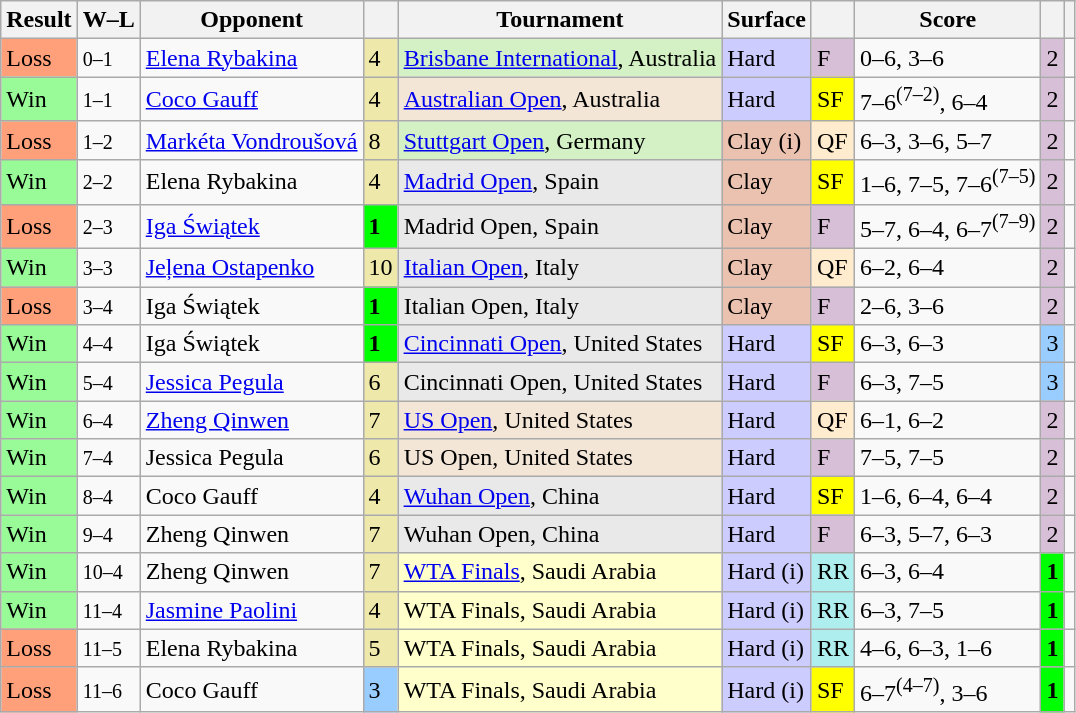<table class="wikitable sortable">
<tr>
<th>Result</th>
<th class=unsortable>W–L</th>
<th>Opponent</th>
<th></th>
<th>Tournament</th>
<th>Surface</th>
<th class=unsortable></th>
<th class=unsortable>Score</th>
<th></th>
<th class=unsortable></th>
</tr>
<tr>
<td bgcolor=ffa07a>Loss</td>
<td><small>0–1</small></td>
<td> <a href='#'>Elena Rybakina</a></td>
<td bgcolor=eee8aa>4</td>
<td bgcolor=d4f1c5><a href='#'>Brisbane International</a>, Australia</td>
<td bgcolor=#ccf>Hard</td>
<td bgcolor=thistle>F</td>
<td>0–6, 3–6</td>
<td bgcolor=thistle>2</td>
<td></td>
</tr>
<tr>
<td bgcolor=98fb98>Win</td>
<td><small>1–1</small></td>
<td> <a href='#'>Coco Gauff</a></td>
<td bgcolor=eee8aa>4</td>
<td bgcolor=f3e6d7><a href='#'>Australian Open</a>, Australia</td>
<td bgcolor=#ccf>Hard</td>
<td bgcolor=yellow>SF</td>
<td>7–6<sup>(7–2)</sup>, 6–4</td>
<td bgcolor=thistle>2</td>
<td></td>
</tr>
<tr>
<td bgcolor=ffa07a>Loss</td>
<td><small>1–2</small></td>
<td> <a href='#'>Markéta Vondroušová</a></td>
<td bgcolor=eee8aa>8</td>
<td bgcolor=d4f1c5><a href='#'>Stuttgart Open</a>, Germany</td>
<td bgcolor=ebc2af>Clay (i)</td>
<td bgcolor=ffebcd>QF</td>
<td>6–3, 3–6, 5–7</td>
<td bgcolor=thistle>2</td>
<td></td>
</tr>
<tr>
<td bgcolor=98fb98>Win</td>
<td><small>2–2</small></td>
<td> Elena Rybakina</td>
<td bgcolor=eee8aa>4</td>
<td bgcolor=e9e9e9><a href='#'>Madrid Open</a>, Spain</td>
<td bgcolor=ebc2af>Clay</td>
<td bgcolor=yellow>SF</td>
<td>1–6, 7–5, 7–6<sup>(7–5)</sup></td>
<td bgcolor=thistle>2</td>
<td></td>
</tr>
<tr>
<td bgcolor=ffa07a>Loss</td>
<td><small>2–3</small></td>
<td> <a href='#'>Iga Świątek</a></td>
<td bgcolor=lime><strong>1</strong></td>
<td bgcolor=e9e9e9>Madrid Open, Spain</td>
<td bgcolor=ebc2af>Clay</td>
<td bgcolor=thistle>F</td>
<td>5–7, 6–4, 6–7<sup>(7–9)</sup></td>
<td bgcolor=thistle>2</td>
<td></td>
</tr>
<tr>
<td bgcolor=98fb98>Win</td>
<td><small>3–3</small></td>
<td> <a href='#'>Jeļena Ostapenko</a></td>
<td bgcolor=eee8aa>10</td>
<td bgcolor=e9e9e9><a href='#'>Italian Open</a>, Italy</td>
<td bgcolor=ebc2af>Clay</td>
<td bgcolor=ffebcd>QF</td>
<td>6–2, 6–4</td>
<td bgcolor=thistle>2</td>
<td></td>
</tr>
<tr>
<td bgcolor=ffa07a>Loss</td>
<td><small>3–4</small></td>
<td> Iga Świątek</td>
<td bgcolor=lime><strong>1</strong></td>
<td bgcolor=e9e9e9>Italian Open, Italy</td>
<td bgcolor=ebc2af>Clay</td>
<td bgcolor=thistle>F</td>
<td>2–6, 3–6</td>
<td bgcolor=thistle>2</td>
<td></td>
</tr>
<tr>
<td bgcolor=98fb98>Win</td>
<td><small>4–4</small></td>
<td> Iga Świątek</td>
<td bgcolor=lime><strong>1</strong></td>
<td bgcolor=e9e9e9><a href='#'>Cincinnati Open</a>, United States</td>
<td bgcolor=ccccff>Hard</td>
<td bgcolor=yellow>SF</td>
<td>6–3, 6–3</td>
<td bgcolor=#99ccff>3</td>
<td></td>
</tr>
<tr>
<td bgcolor=98fb98>Win</td>
<td><small>5–4</small></td>
<td> <a href='#'>Jessica Pegula</a></td>
<td bgcolor=eee8aa>6</td>
<td bgcolor=e9e9e9>Cincinnati Open, United States</td>
<td bgcolor=ccccff>Hard</td>
<td bgcolor=thistle>F</td>
<td>6–3, 7–5</td>
<td bgcolor=#99ccff>3</td>
<td></td>
</tr>
<tr>
<td bgcolor=98fb98>Win</td>
<td><small>6–4</small></td>
<td> <a href='#'>Zheng Qinwen</a></td>
<td bgcolor=eee8aa>7</td>
<td bgcolor=f3e6d7><a href='#'>US Open</a>, United States</td>
<td bgcolor=ccccff>Hard</td>
<td bgcolor=ffebcd>QF</td>
<td>6–1, 6–2</td>
<td bgcolor=thistle>2</td>
<td></td>
</tr>
<tr>
<td bgcolor=98fb98>Win</td>
<td><small>7–4</small></td>
<td> Jessica Pegula</td>
<td bgcolor=eee8aa>6</td>
<td bgcolor=f3e6d7>US Open, United States</td>
<td bgcolor=ccccff>Hard</td>
<td bgcolor=thistle>F</td>
<td>7–5, 7–5</td>
<td bgcolor=thistle>2</td>
<td></td>
</tr>
<tr>
<td bgcolor=98fb98>Win</td>
<td><small>8–4</small></td>
<td> Coco Gauff</td>
<td bgcolor=eee8aa>4</td>
<td bgcolor=e9e9e9><a href='#'>Wuhan Open</a>, China</td>
<td bgcolor=#ccf>Hard</td>
<td bgcolor=yellow>SF</td>
<td>1–6, 6–4, 6–4</td>
<td bgcolor=thistle>2</td>
<td></td>
</tr>
<tr>
<td bgcolor=98fb98>Win</td>
<td><small>9–4</small></td>
<td> Zheng Qinwen</td>
<td bgcolor=eee8aa>7</td>
<td bgcolor=e9e9e9>Wuhan Open, China</td>
<td bgcolor=#ccf>Hard</td>
<td bgcolor=thistle>F</td>
<td>6–3, 5–7, 6–3</td>
<td bgcolor=thistle>2</td>
<td></td>
</tr>
<tr>
<td bgcolor=98fb98>Win</td>
<td><small>10–4</small></td>
<td> Zheng Qinwen</td>
<td bgcolor=eee8aa>7</td>
<td bgcolor=ffffcc><a href='#'>WTA Finals</a>, Saudi Arabia</td>
<td bgcolor=#ccf>Hard (i)</td>
<td bgcolor=afeeee>RR</td>
<td>6–3, 6–4</td>
<td bgcolor=lime><strong>1</strong></td>
<td></td>
</tr>
<tr>
<td bgcolor=98fb98>Win</td>
<td><small>11–4</small></td>
<td> <a href='#'>Jasmine Paolini</a></td>
<td bgcolor=eee8aa>4</td>
<td bgcolor=ffffcc>WTA Finals, Saudi Arabia</td>
<td bgcolor=#ccf>Hard (i)</td>
<td bgcolor=afeeee>RR</td>
<td>6–3, 7–5</td>
<td bgcolor=lime><strong>1</strong></td>
<td></td>
</tr>
<tr>
<td bgcolor=ffa07a>Loss</td>
<td><small>11–5</small></td>
<td> Elena Rybakina</td>
<td bgcolor=eee8aa>5</td>
<td bgcolor=ffffcc>WTA Finals, Saudi Arabia</td>
<td bgcolor=#ccf>Hard (i)</td>
<td bgcolor=afeeee>RR</td>
<td>4–6, 6–3, 1–6</td>
<td bgcolor=lime><strong>1</strong></td>
<td></td>
</tr>
<tr>
<td bgcolor=ffa07a>Loss</td>
<td><small>11–6</small></td>
<td> Coco Gauff</td>
<td bgcolor=99ccff>3</td>
<td bgcolor=ffffcc>WTA Finals, Saudi Arabia</td>
<td bgcolor=#ccf>Hard (i)</td>
<td bgcolor=yellow>SF</td>
<td>6–7<sup>(4–7)</sup>, 3–6</td>
<td bgcolor=lime><strong>1</strong></td>
<td></td>
</tr>
</table>
